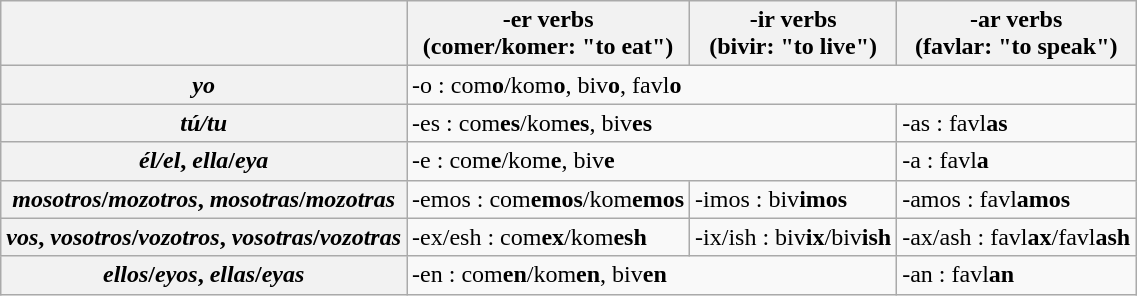<table class="wikitable">
<tr>
<th> </th>
<th>-er verbs<br>(comer/komer: "to eat")</th>
<th>-ir verbs<br>(bivir: "to live")</th>
<th>-ar verbs<br>(favlar: "to speak")</th>
</tr>
<tr>
<th align="center"><em>yo</em></th>
<td colspan=3>-o : com<strong>o</strong>/kom<strong>o</strong>, biv<strong>o</strong>, favl<strong>o</strong></td>
</tr>
<tr>
<th><em>tú/tu</em></th>
<td colspan=2>-es : com<strong>es</strong>/kom<strong>es</strong>, biv<strong>es</strong></td>
<td>-as : favl<strong>as</strong></td>
</tr>
<tr>
<th><em>él/el</em>, <em>ella</em>/<em>eya</em></th>
<td colspan=2>-e : com<strong>e</strong>/kom<strong>e</strong>, biv<strong>e</strong></td>
<td>-a : favl<strong>a</strong></td>
</tr>
<tr>
<th><em>mosotros</em>/<em>mozotros</em>, <em>mosotras</em>/<em>mozotras</em></th>
<td>-emos : com<strong>emos</strong>/kom<strong>emos</strong></td>
<td>-imos : biv<strong>imos</strong></td>
<td>-amos : favl<strong>amos</strong></td>
</tr>
<tr>
<th><em>vos</em>, <em>vosotros</em>/<em>vozotros</em>, <em>vosotras</em>/<em>vozotras</em></th>
<td>-ex/esh : com<strong>ex</strong>/kom<strong>esh</strong></td>
<td>-ix/ish : biv<strong>ix</strong>/biv<strong>ish</strong></td>
<td>-ax/ash : favl<strong>ax</strong>/favl<strong>ash</strong></td>
</tr>
<tr>
<th><em>ellos</em>/<em>eyos</em>, <em>ellas</em>/<em>eyas</em></th>
<td colspan=2>-en : com<strong>en</strong>/kom<strong>en</strong>, biv<strong>en</strong></td>
<td>-an : favl<strong>an</strong></td>
</tr>
</table>
